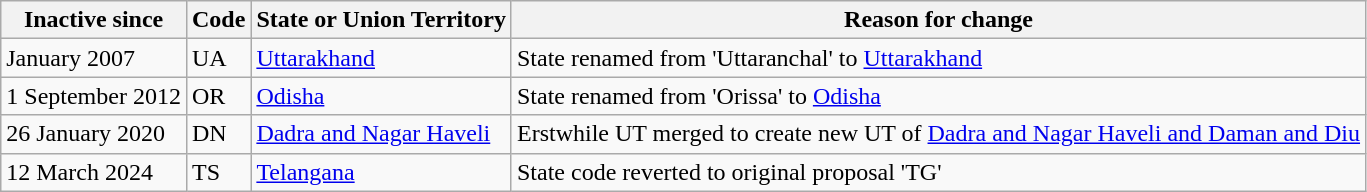<table class="wikitable">
<tr>
<th>Inactive since</th>
<th>Code</th>
<th>State or Union Territory</th>
<th>Reason for change</th>
</tr>
<tr>
<td>January 2007</td>
<td>UA</td>
<td style="text-align: left;"><a href='#'>Uttarakhand</a></td>
<td style="text-align: left;">State renamed from 'Uttaranchal' to <a href='#'>Uttarakhand</a></td>
</tr>
<tr>
<td>1 September 2012</td>
<td>OR</td>
<td style="text-align: left;"><a href='#'>Odisha</a></td>
<td style="text-align: left;">State renamed from 'Orissa' to <a href='#'>Odisha</a></td>
</tr>
<tr>
<td>26 January 2020</td>
<td>DN</td>
<td style="text-align: left;"><a href='#'>Dadra and Nagar Haveli</a></td>
<td style="text-align: left;">Erstwhile UT merged to create new UT of <a href='#'>Dadra and Nagar Haveli and Daman and Diu</a></td>
</tr>
<tr>
<td>12 March 2024</td>
<td>TS</td>
<td style="text-align: left;"><a href='#'>Telangana</a></td>
<td style="text-align: left;">State code reverted to original proposal 'TG'</td>
</tr>
</table>
